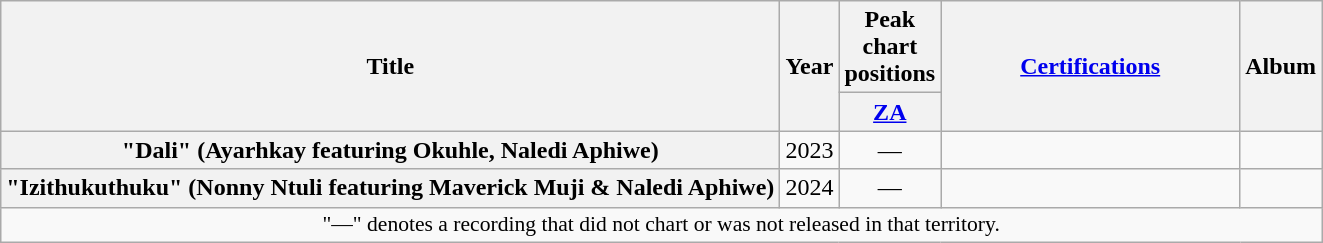<table class="wikitable plainrowheaders" style="text-align:center;">
<tr>
<th scope="col" rowspan="2">Title</th>
<th scope="col" rowspan="2">Year</th>
<th scope="col" colspan="1">Peak chart positions</th>
<th scope="col" rowspan="2" style="width:12em;"><a href='#'>Certifications</a></th>
<th scope="col" rowspan="2">Album</th>
</tr>
<tr>
<th scope="col" style="width:3em;font-size:100%;"><a href='#'>ZA</a><br></th>
</tr>
<tr>
<th scope="row">"Dali" (Ayarhkay featuring Okuhle, Naledi Aphiwe)</th>
<td>2023</td>
<td>—</td>
<td></td>
<td></td>
</tr>
<tr>
<th scope="row">"Izithukuthuku" (Nonny Ntuli featuring Maverick Muji & Naledi Aphiwe)</th>
<td>2024</td>
<td>—</td>
<td></td>
<td></td>
</tr>
<tr>
<td colspan="8" style="font-size:90%">"—" denotes a recording that did not chart or was not released in that territory.</td>
</tr>
</table>
